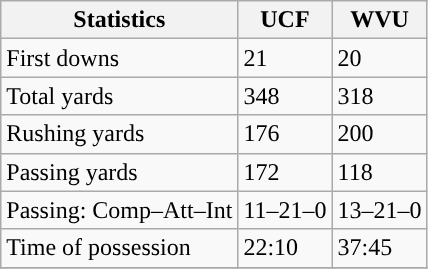<table class="wikitable" style="float: left;">
<tr>
<th>Statistics</th>
<th>UCF</th>
<th>WVU</th>
</tr>
<tr>
<td>First downs</td>
<td>21</td>
<td>20</td>
</tr>
<tr>
<td>Total yards</td>
<td>348</td>
<td>318</td>
</tr>
<tr>
<td>Rushing yards</td>
<td>176</td>
<td>200</td>
</tr>
<tr>
<td>Passing yards</td>
<td>172</td>
<td>118</td>
</tr>
<tr>
<td>Passing: Comp–Att–Int</td>
<td>11–21–0</td>
<td>13–21–0</td>
</tr>
<tr>
<td>Time of possession</td>
<td>22:10</td>
<td>37:45</td>
</tr>
<tr>
</tr>
</table>
